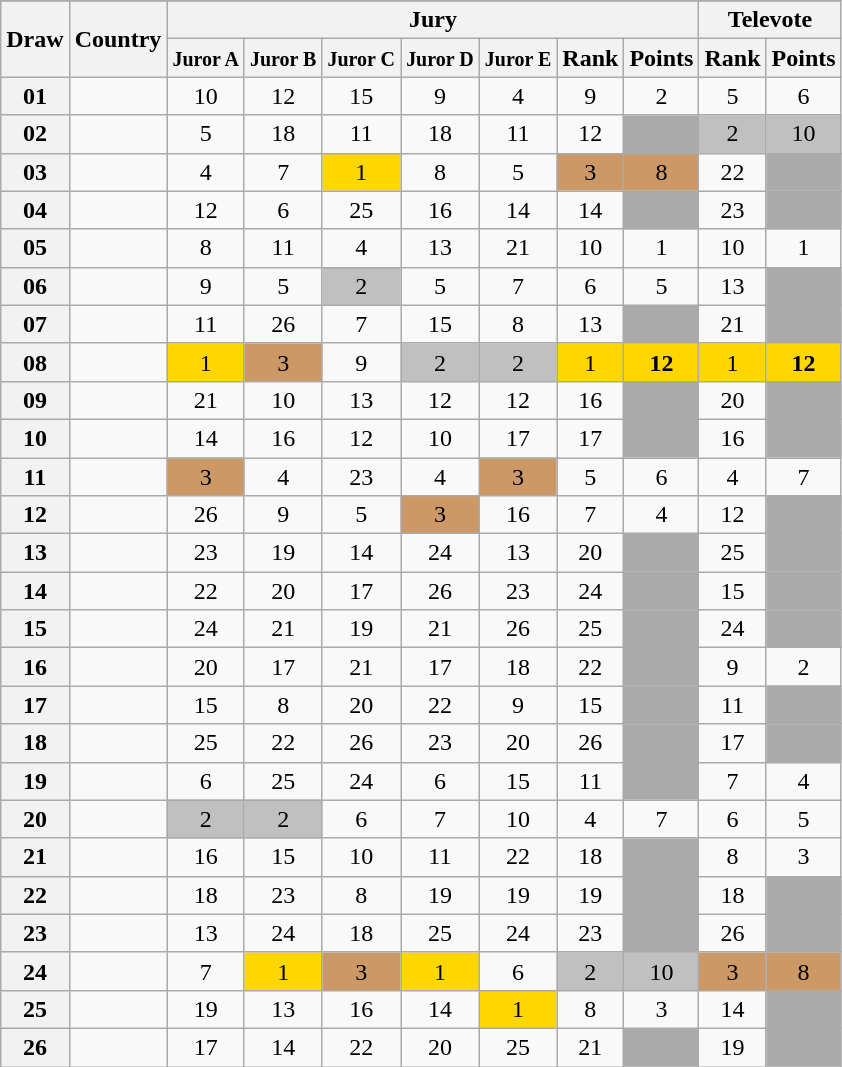<table class="sortable wikitable collapsible plainrowheaders" style="text-align:center;">
<tr>
</tr>
<tr>
<th scope="col" rowspan="2">Draw</th>
<th scope="col" rowspan="2">Country</th>
<th scope="col" colspan="7">Jury</th>
<th scope="col" colspan="2">Televote</th>
</tr>
<tr>
<th scope="col"><small>Juror A</small></th>
<th scope="col"><small>Juror B</small></th>
<th scope="col"><small>Juror C</small></th>
<th scope="col"><small>Juror D</small></th>
<th scope="col"><small>Juror E</small></th>
<th scope="col">Rank</th>
<th scope="col">Points</th>
<th scope="col">Rank</th>
<th scope="col">Points</th>
</tr>
<tr>
<th scope="row" style="text-align:center;">01</th>
<td style="text-align:left;"></td>
<td>10</td>
<td>12</td>
<td>15</td>
<td>9</td>
<td>4</td>
<td>9</td>
<td>2</td>
<td>5</td>
<td>6</td>
</tr>
<tr>
<th scope="row" style="text-align:center;">02</th>
<td style="text-align:left;"></td>
<td>5</td>
<td>18</td>
<td>11</td>
<td>18</td>
<td>11</td>
<td>12</td>
<td style="background:#AAAAAA;"></td>
<td style="background:silver;">2</td>
<td style="background:silver;">10</td>
</tr>
<tr>
<th scope="row" style="text-align:center;">03</th>
<td style="text-align:left;"></td>
<td>4</td>
<td>7</td>
<td style="background:gold;">1</td>
<td>8</td>
<td>5</td>
<td style="background:#CC9966;">3</td>
<td style="background:#CC9966;">8</td>
<td>22</td>
<td style="background:#AAAAAA;"></td>
</tr>
<tr>
<th scope="row" style="text-align:center;">04</th>
<td style="text-align:left;"></td>
<td>12</td>
<td>6</td>
<td>25</td>
<td>16</td>
<td>14</td>
<td>14</td>
<td style="background:#AAAAAA;"></td>
<td>23</td>
<td style="background:#AAAAAA;"></td>
</tr>
<tr>
<th scope="row" style="text-align:center;">05</th>
<td style="text-align:left;"></td>
<td>8</td>
<td>11</td>
<td>4</td>
<td>13</td>
<td>21</td>
<td>10</td>
<td>1</td>
<td>10</td>
<td>1</td>
</tr>
<tr>
<th scope="row" style="text-align:center;">06</th>
<td style="text-align:left;"></td>
<td>9</td>
<td>5</td>
<td style="background:silver;">2</td>
<td>5</td>
<td>7</td>
<td>6</td>
<td>5</td>
<td>13</td>
<td style="background:#AAAAAA;"></td>
</tr>
<tr>
<th scope="row" style="text-align:center;">07</th>
<td style="text-align:left;"></td>
<td>11</td>
<td>26</td>
<td>7</td>
<td>15</td>
<td>8</td>
<td>13</td>
<td style="background:#AAAAAA;"></td>
<td>21</td>
<td style="background:#AAAAAA;"></td>
</tr>
<tr>
<th scope="row" style="text-align:center;">08</th>
<td style="text-align:left;"></td>
<td style="background:gold;">1</td>
<td style="background:#CC9966;">3</td>
<td>9</td>
<td style="background:silver;">2</td>
<td style="background:silver;">2</td>
<td style="background:gold;">1</td>
<td style="background:gold;"><strong>12</strong></td>
<td style="background:gold;">1</td>
<td style="background:gold;"><strong>12</strong></td>
</tr>
<tr>
<th scope="row" style="text-align:center;">09</th>
<td style="text-align:left;"></td>
<td>21</td>
<td>10</td>
<td>13</td>
<td>12</td>
<td>12</td>
<td>16</td>
<td style="background:#AAAAAA;"></td>
<td>20</td>
<td style="background:#AAAAAA;"></td>
</tr>
<tr>
<th scope="row" style="text-align:center;">10</th>
<td style="text-align:left;"></td>
<td>14</td>
<td>16</td>
<td>12</td>
<td>10</td>
<td>17</td>
<td>17</td>
<td style="background:#AAAAAA;"></td>
<td>16</td>
<td style="background:#AAAAAA;"></td>
</tr>
<tr>
<th scope="row" style="text-align:center;">11</th>
<td style="text-align:left;"></td>
<td style="background:#CC9966;">3</td>
<td>4</td>
<td>23</td>
<td>4</td>
<td style="background:#CC9966;">3</td>
<td>5</td>
<td>6</td>
<td>4</td>
<td>7</td>
</tr>
<tr>
<th scope="row" style="text-align:center;">12</th>
<td style="text-align:left;"></td>
<td>26</td>
<td>9</td>
<td>5</td>
<td style="background:#CC9966;">3</td>
<td>16</td>
<td>7</td>
<td>4</td>
<td>12</td>
<td style="background:#AAAAAA;"></td>
</tr>
<tr>
<th scope="row" style="text-align:center;">13</th>
<td style="text-align:left;"></td>
<td>23</td>
<td>19</td>
<td>14</td>
<td>24</td>
<td>13</td>
<td>20</td>
<td style="background:#AAAAAA;"></td>
<td>25</td>
<td style="background:#AAAAAA;"></td>
</tr>
<tr>
<th scope="row" style="text-align:center;">14</th>
<td style="text-align:left;"></td>
<td>22</td>
<td>20</td>
<td>17</td>
<td>26</td>
<td>23</td>
<td>24</td>
<td style="background:#AAAAAA;"></td>
<td>15</td>
<td style="background:#AAAAAA;"></td>
</tr>
<tr>
<th scope="row" style="text-align:center;">15</th>
<td style="text-align:left;"></td>
<td>24</td>
<td>21</td>
<td>19</td>
<td>21</td>
<td>26</td>
<td>25</td>
<td style="background:#AAAAAA;"></td>
<td>24</td>
<td style="background:#AAAAAA;"></td>
</tr>
<tr>
<th scope="row" style="text-align:center;">16</th>
<td style="text-align:left;"></td>
<td>20</td>
<td>17</td>
<td>21</td>
<td>17</td>
<td>18</td>
<td>22</td>
<td style="background:#AAAAAA;"></td>
<td>9</td>
<td>2</td>
</tr>
<tr>
<th scope="row" style="text-align:center;">17</th>
<td style="text-align:left;"></td>
<td>15</td>
<td>8</td>
<td>20</td>
<td>22</td>
<td>9</td>
<td>15</td>
<td style="background:#AAAAAA;"></td>
<td>11</td>
<td style="background:#AAAAAA;"></td>
</tr>
<tr>
<th scope="row" style="text-align:center;">18</th>
<td style="text-align:left;"></td>
<td>25</td>
<td>22</td>
<td>26</td>
<td>23</td>
<td>20</td>
<td>26</td>
<td style="background:#AAAAAA;"></td>
<td>17</td>
<td style="background:#AAAAAA;"></td>
</tr>
<tr>
<th scope="row" style="text-align:center;">19</th>
<td style="text-align:left;"></td>
<td>6</td>
<td>25</td>
<td>24</td>
<td>6</td>
<td>15</td>
<td>11</td>
<td style="background:#AAAAAA;"></td>
<td>7</td>
<td>4</td>
</tr>
<tr>
<th scope="row" style="text-align:center;">20</th>
<td style="text-align:left;"></td>
<td style="background:silver;">2</td>
<td style="background:silver;">2</td>
<td>6</td>
<td>7</td>
<td>10</td>
<td>4</td>
<td>7</td>
<td>6</td>
<td>5</td>
</tr>
<tr>
<th scope="row" style="text-align:center;">21</th>
<td style="text-align:left;"></td>
<td>16</td>
<td>15</td>
<td>10</td>
<td>11</td>
<td>22</td>
<td>18</td>
<td style="background:#AAAAAA;"></td>
<td>8</td>
<td>3</td>
</tr>
<tr>
<th scope="row" style="text-align:center;">22</th>
<td style="text-align:left;"></td>
<td>18</td>
<td>23</td>
<td>8</td>
<td>19</td>
<td>19</td>
<td>19</td>
<td style="background:#AAAAAA;"></td>
<td>18</td>
<td style="background:#AAAAAA;"></td>
</tr>
<tr>
<th scope="row" style="text-align:center;">23</th>
<td style="text-align:left;"></td>
<td>13</td>
<td>24</td>
<td>18</td>
<td>25</td>
<td>24</td>
<td>23</td>
<td style="background:#AAAAAA;"></td>
<td>26</td>
<td style="background:#AAAAAA;"></td>
</tr>
<tr>
<th scope="row" style="text-align:center;">24</th>
<td style="text-align:left;"></td>
<td>7</td>
<td style="background:gold;">1</td>
<td style="background:#CC9966;">3</td>
<td style="background:gold;">1</td>
<td>6</td>
<td style="background:silver;">2</td>
<td style="background:silver;">10</td>
<td style="background:#CC9966;">3</td>
<td style="background:#CC9966;">8</td>
</tr>
<tr>
<th scope="row" style="text-align:center;">25</th>
<td style="text-align:left;"></td>
<td>19</td>
<td>13</td>
<td>16</td>
<td>14</td>
<td style="background:gold;">1</td>
<td>8</td>
<td>3</td>
<td>14</td>
<td style="background:#AAAAAA;"></td>
</tr>
<tr>
<th scope="row" style="text-align:center;">26</th>
<td style="text-align:left;"></td>
<td>17</td>
<td>14</td>
<td>22</td>
<td>20</td>
<td>25</td>
<td>21</td>
<td style="background:#AAAAAA;"></td>
<td>19</td>
<td style="background:#AAAAAA;"></td>
</tr>
</table>
